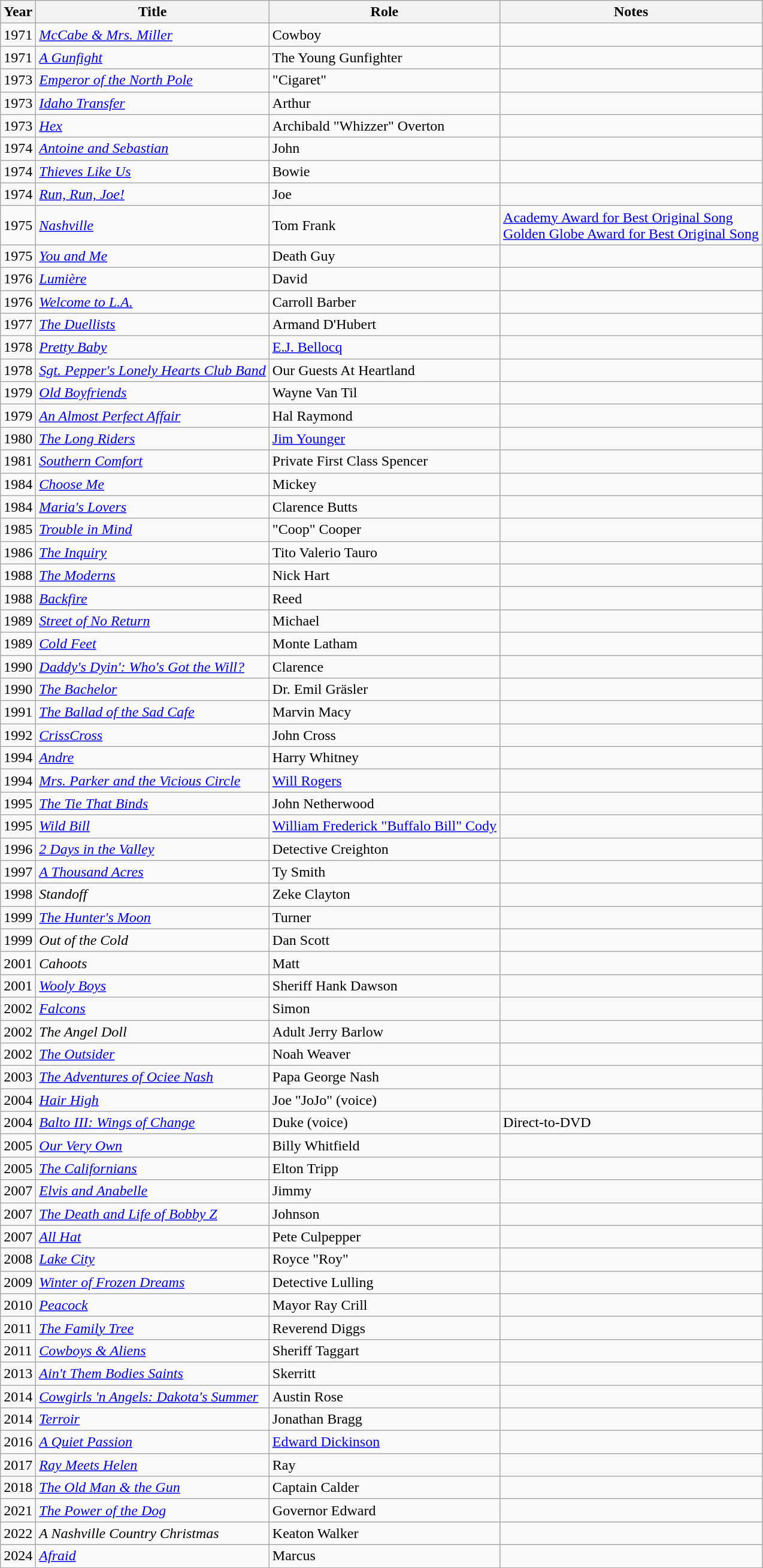<table class="wikitable sortable">
<tr>
<th>Year</th>
<th>Title</th>
<th>Role</th>
<th class="unsortable">Notes</th>
</tr>
<tr>
<td>1971</td>
<td><em><a href='#'>McCabe & Mrs. Miller</a></em></td>
<td>Cowboy</td>
<td></td>
</tr>
<tr>
<td>1971</td>
<td><em><a href='#'>A Gunfight</a></em></td>
<td>The Young Gunfighter</td>
<td></td>
</tr>
<tr>
<td>1973</td>
<td><em><a href='#'>Emperor of the North Pole</a></em></td>
<td>"Cigaret"</td>
<td></td>
</tr>
<tr>
<td>1973</td>
<td><em><a href='#'>Idaho Transfer</a></em></td>
<td>Arthur</td>
<td></td>
</tr>
<tr>
<td>1973</td>
<td><em><a href='#'>Hex</a></em></td>
<td>Archibald "Whizzer" Overton</td>
<td></td>
</tr>
<tr>
<td>1974</td>
<td><em><a href='#'>Antoine and Sebastian</a></em></td>
<td>John</td>
<td></td>
</tr>
<tr>
<td>1974</td>
<td><em><a href='#'>Thieves Like Us</a></em></td>
<td>Bowie</td>
<td></td>
</tr>
<tr>
<td>1974</td>
<td><em><a href='#'>Run, Run, Joe!</a></em></td>
<td>Joe</td>
<td></td>
</tr>
<tr>
<td>1975</td>
<td><em><a href='#'>Nashville</a></em></td>
<td>Tom Frank</td>
<td><a href='#'>Academy Award for Best Original Song</a> <br> <a href='#'>Golden Globe Award for Best Original Song</a></td>
</tr>
<tr>
<td>1975</td>
<td><em><a href='#'>You and Me</a></em></td>
<td>Death Guy</td>
<td></td>
</tr>
<tr>
<td>1976</td>
<td><em><a href='#'>Lumière</a></em></td>
<td>David</td>
<td></td>
</tr>
<tr>
<td>1976</td>
<td><em><a href='#'>Welcome to L.A.</a></em></td>
<td>Carroll Barber</td>
<td></td>
</tr>
<tr>
<td>1977</td>
<td><em><a href='#'>The Duellists</a></em></td>
<td>Armand D'Hubert</td>
<td></td>
</tr>
<tr>
<td>1978</td>
<td><em><a href='#'>Pretty Baby</a></em></td>
<td><a href='#'>E.J. Bellocq</a></td>
<td></td>
</tr>
<tr>
<td>1978</td>
<td><em><a href='#'>Sgt. Pepper's Lonely Hearts Club Band</a></em></td>
<td>Our Guests At Heartland</td>
<td></td>
</tr>
<tr>
<td>1979</td>
<td><em><a href='#'>Old Boyfriends</a></em></td>
<td>Wayne Van Til</td>
<td></td>
</tr>
<tr>
<td>1979</td>
<td><em><a href='#'>An Almost Perfect Affair</a></em></td>
<td>Hal Raymond</td>
<td></td>
</tr>
<tr>
<td>1980</td>
<td><em><a href='#'>The Long Riders</a></em></td>
<td><a href='#'>Jim Younger</a></td>
<td></td>
</tr>
<tr>
<td>1981</td>
<td><em><a href='#'>Southern Comfort</a></em></td>
<td>Private First Class Spencer</td>
<td></td>
</tr>
<tr>
<td>1984</td>
<td><em><a href='#'>Choose Me</a></em></td>
<td>Mickey</td>
<td></td>
</tr>
<tr>
<td>1984</td>
<td><em><a href='#'>Maria's Lovers</a></em></td>
<td>Clarence Butts</td>
<td></td>
</tr>
<tr>
<td>1985</td>
<td><em><a href='#'>Trouble in Mind</a></em></td>
<td>"Coop" Cooper</td>
<td></td>
</tr>
<tr>
<td>1986</td>
<td><em><a href='#'>The Inquiry</a></em></td>
<td>Tito Valerio Tauro</td>
<td></td>
</tr>
<tr>
<td>1988</td>
<td><em><a href='#'>The Moderns</a></em></td>
<td>Nick Hart</td>
<td></td>
</tr>
<tr>
<td>1988</td>
<td><em><a href='#'>Backfire</a></em></td>
<td>Reed</td>
<td></td>
</tr>
<tr>
<td>1989</td>
<td><em><a href='#'>Street of No Return</a></em></td>
<td>Michael</td>
<td></td>
</tr>
<tr>
<td>1989</td>
<td><em><a href='#'>Cold Feet</a></em></td>
<td>Monte Latham</td>
<td></td>
</tr>
<tr>
<td>1990</td>
<td><em><a href='#'>Daddy's Dyin': Who's Got the Will?</a></em></td>
<td>Clarence</td>
<td></td>
</tr>
<tr>
<td>1990</td>
<td><em><a href='#'>The Bachelor</a></em></td>
<td>Dr. Emil Gräsler</td>
<td></td>
</tr>
<tr>
<td>1991</td>
<td><em><a href='#'>The Ballad of the Sad Cafe</a></em></td>
<td>Marvin Macy</td>
<td></td>
</tr>
<tr>
<td>1992</td>
<td><em><a href='#'>CrissCross</a></em></td>
<td>John Cross</td>
<td></td>
</tr>
<tr>
<td>1994</td>
<td><em><a href='#'>Andre</a></em></td>
<td>Harry Whitney</td>
<td></td>
</tr>
<tr>
<td>1994</td>
<td><em><a href='#'>Mrs. Parker and the Vicious Circle</a></em></td>
<td><a href='#'>Will Rogers</a></td>
<td></td>
</tr>
<tr>
<td>1995</td>
<td><em><a href='#'>The Tie That Binds</a></em></td>
<td>John Netherwood</td>
<td></td>
</tr>
<tr>
<td>1995</td>
<td><em><a href='#'>Wild Bill</a></em></td>
<td><a href='#'>William Frederick "Buffalo Bill" Cody</a></td>
<td></td>
</tr>
<tr>
<td>1996</td>
<td><em><a href='#'>2 Days in the Valley</a></em></td>
<td>Detective Creighton</td>
<td></td>
</tr>
<tr>
<td>1997</td>
<td><em><a href='#'>A Thousand Acres</a></em></td>
<td>Ty Smith</td>
<td></td>
</tr>
<tr>
<td>1998</td>
<td><em>Standoff</em></td>
<td>Zeke Clayton</td>
<td></td>
</tr>
<tr>
<td>1999</td>
<td><em><a href='#'>The Hunter's Moon</a></em></td>
<td>Turner</td>
<td></td>
</tr>
<tr>
<td>1999</td>
<td><em>Out of the Cold</em></td>
<td>Dan Scott</td>
<td></td>
</tr>
<tr>
<td>2001</td>
<td><em>Cahoots</em></td>
<td>Matt</td>
<td></td>
</tr>
<tr>
<td>2001</td>
<td><em><a href='#'>Wooly Boys</a></em></td>
<td>Sheriff Hank Dawson</td>
<td></td>
</tr>
<tr>
<td>2002</td>
<td><em><a href='#'>Falcons</a></em></td>
<td>Simon</td>
<td></td>
</tr>
<tr>
<td>2002</td>
<td><em>The Angel Doll</em></td>
<td>Adult Jerry Barlow</td>
<td></td>
</tr>
<tr>
<td>2002</td>
<td><em><a href='#'>The Outsider</a></em></td>
<td>Noah Weaver</td>
<td></td>
</tr>
<tr>
<td>2003</td>
<td><em><a href='#'>The Adventures of Ociee Nash</a></em></td>
<td>Papa George Nash</td>
<td></td>
</tr>
<tr>
<td>2004</td>
<td><em><a href='#'>Hair High</a></em></td>
<td>Joe "JoJo" (voice)</td>
<td></td>
</tr>
<tr>
<td>2004</td>
<td><em><a href='#'>Balto III: Wings of Change</a></em></td>
<td>Duke (voice)</td>
<td>Direct-to-DVD</td>
</tr>
<tr>
<td>2005</td>
<td><em><a href='#'>Our Very Own</a></em></td>
<td>Billy Whitfield</td>
<td></td>
</tr>
<tr>
<td>2005</td>
<td><em><a href='#'>The Californians</a></em></td>
<td>Elton Tripp</td>
<td></td>
</tr>
<tr>
<td>2007</td>
<td><em><a href='#'>Elvis and Anabelle</a></em></td>
<td>Jimmy</td>
<td></td>
</tr>
<tr>
<td>2007</td>
<td><em><a href='#'>The Death and Life of Bobby Z</a></em></td>
<td>Johnson</td>
<td></td>
</tr>
<tr>
<td>2007</td>
<td><em><a href='#'>All Hat</a></em></td>
<td>Pete Culpepper</td>
<td></td>
</tr>
<tr>
<td>2008</td>
<td><em><a href='#'>Lake City</a></em></td>
<td>Royce "Roy"</td>
<td></td>
</tr>
<tr>
<td>2009</td>
<td><em><a href='#'>Winter of Frozen Dreams</a></em></td>
<td>Detective Lulling</td>
<td></td>
</tr>
<tr>
<td>2010</td>
<td><em><a href='#'>Peacock</a></em></td>
<td>Mayor Ray Crill</td>
<td></td>
</tr>
<tr>
<td>2011</td>
<td><em><a href='#'>The Family Tree</a></em></td>
<td>Reverend Diggs</td>
<td></td>
</tr>
<tr>
<td>2011</td>
<td><em><a href='#'>Cowboys & Aliens</a></em></td>
<td>Sheriff Taggart</td>
<td></td>
</tr>
<tr>
<td>2013</td>
<td><em><a href='#'>Ain't Them Bodies Saints</a></em></td>
<td>Skerritt</td>
<td></td>
</tr>
<tr>
<td>2014</td>
<td><em><a href='#'>Cowgirls 'n Angels: Dakota's Summer</a></em></td>
<td>Austin Rose</td>
<td></td>
</tr>
<tr>
<td>2014</td>
<td><em><a href='#'>Terroir</a></em></td>
<td>Jonathan Bragg</td>
<td></td>
</tr>
<tr>
<td>2016</td>
<td><em><a href='#'>A Quiet Passion</a></em></td>
<td><a href='#'>Edward Dickinson</a></td>
<td></td>
</tr>
<tr>
<td>2017</td>
<td><em><a href='#'>Ray Meets Helen</a></em></td>
<td>Ray</td>
<td></td>
</tr>
<tr>
<td>2018</td>
<td><em><a href='#'>The Old Man & the Gun</a></em></td>
<td>Captain Calder</td>
<td></td>
</tr>
<tr>
<td>2021</td>
<td><em><a href='#'>The Power of the Dog</a></em></td>
<td>Governor Edward</td>
<td></td>
</tr>
<tr>
<td>2022</td>
<td><em>A Nashville Country Christmas</em></td>
<td>Keaton Walker</td>
<td></td>
</tr>
<tr>
<td>2024</td>
<td><em><a href='#'>Afraid</a></em></td>
<td>Marcus</td>
<td></td>
</tr>
</table>
